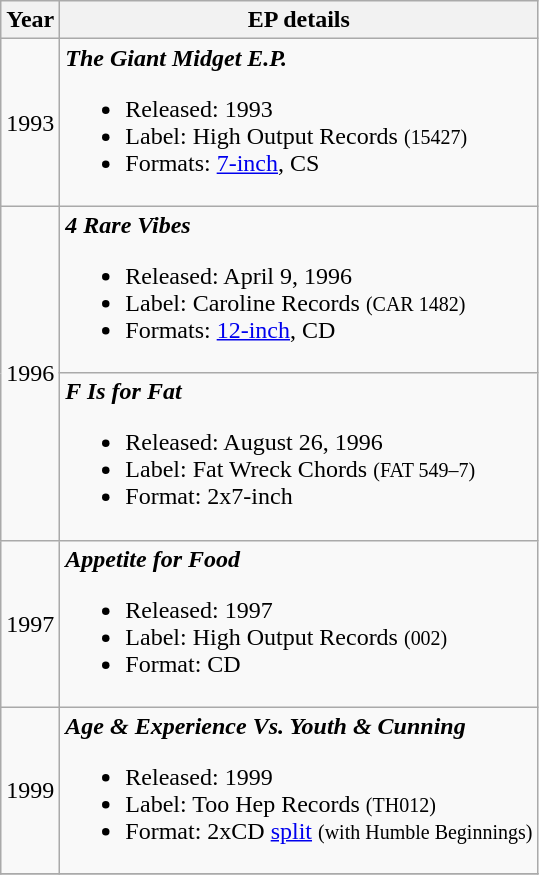<table class="wikitable">
<tr>
<th rowspan="1">Year</th>
<th rowspan="1">EP details</th>
</tr>
<tr>
<td>1993</td>
<td><strong><em>The Giant Midget E.P.</em></strong><br><ul><li>Released: 1993</li><li>Label: High Output Records <small>(15427)</small></li><li>Formats: <a href='#'>7-inch</a>, CS</li></ul></td>
</tr>
<tr>
<td rowspan="2">1996</td>
<td><strong><em>4 Rare Vibes</em></strong><br><ul><li>Released: April 9, 1996</li><li>Label: Caroline Records <small>(CAR 1482)</small></li><li>Formats: <a href='#'>12-inch</a>, CD</li></ul></td>
</tr>
<tr>
<td><strong><em>F Is for Fat</em></strong><br><ul><li>Released: August 26, 1996</li><li>Label: Fat Wreck Chords <small>(FAT 549–7)</small></li><li>Format: 2x7-inch</li></ul></td>
</tr>
<tr>
<td>1997</td>
<td><strong><em>Appetite for Food</em></strong><br><ul><li>Released: 1997</li><li>Label: High Output Records <small>(002)</small></li><li>Format: CD</li></ul></td>
</tr>
<tr>
<td>1999</td>
<td><strong><em>Age & Experience Vs. Youth & Cunning</em></strong><br><ul><li>Released: 1999</li><li>Label: Too Hep Records <small>(TH012)</small></li><li>Format: 2xCD <a href='#'>split</a> <small>(with Humble Beginnings)</small></li></ul></td>
</tr>
<tr>
</tr>
</table>
